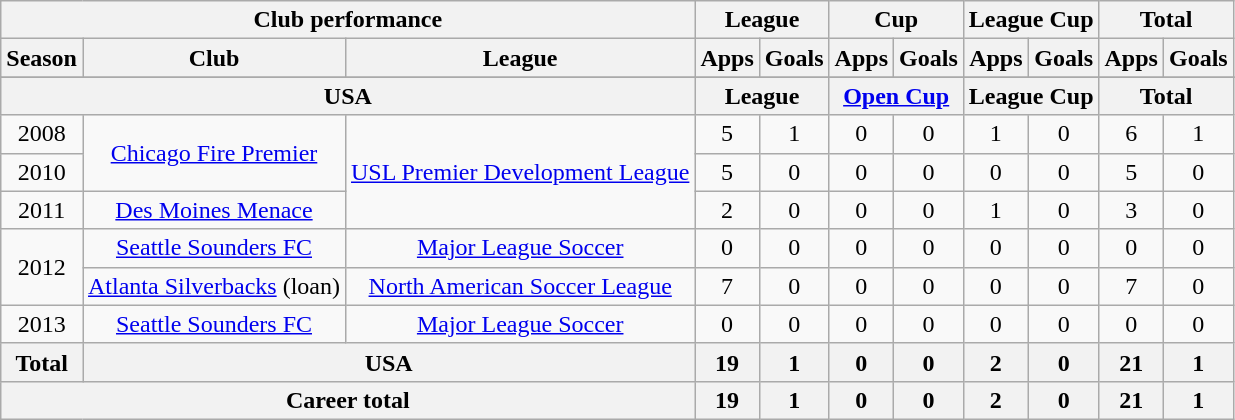<table class="wikitable" style="text-align:center">
<tr>
<th colspan=3>Club performance</th>
<th colspan=2>League</th>
<th colspan=2>Cup</th>
<th colspan=2>League Cup</th>
<th colspan=2>Total</th>
</tr>
<tr>
<th>Season</th>
<th>Club</th>
<th>League</th>
<th>Apps</th>
<th>Goals</th>
<th>Apps</th>
<th>Goals</th>
<th>Apps</th>
<th>Goals</th>
<th>Apps</th>
<th>Goals</th>
</tr>
<tr>
</tr>
<tr>
<th colspan=3>USA</th>
<th colspan=2>League</th>
<th colspan=2><a href='#'>Open Cup</a></th>
<th colspan=2>League Cup</th>
<th colspan=2>Total</th>
</tr>
<tr>
<td>2008</td>
<td rowspan="2"><a href='#'>Chicago Fire Premier</a></td>
<td rowspan="3"><a href='#'>USL Premier Development League</a></td>
<td>5</td>
<td>1</td>
<td>0</td>
<td>0</td>
<td>1</td>
<td>0</td>
<td>6</td>
<td>1</td>
</tr>
<tr>
<td>2010</td>
<td>5</td>
<td>0</td>
<td>0</td>
<td>0</td>
<td>0</td>
<td>0</td>
<td>5</td>
<td>0</td>
</tr>
<tr>
<td>2011</td>
<td><a href='#'>Des Moines Menace</a></td>
<td>2</td>
<td>0</td>
<td>0</td>
<td>0</td>
<td>1</td>
<td>0</td>
<td>3</td>
<td>0</td>
</tr>
<tr>
<td rowspan="2">2012</td>
<td><a href='#'>Seattle Sounders FC</a></td>
<td><a href='#'>Major League Soccer</a></td>
<td>0</td>
<td>0</td>
<td>0</td>
<td>0</td>
<td>0</td>
<td>0</td>
<td>0</td>
<td>0</td>
</tr>
<tr>
<td><a href='#'>Atlanta Silverbacks</a> (loan)</td>
<td><a href='#'>North American Soccer League</a></td>
<td>7</td>
<td>0</td>
<td>0</td>
<td>0</td>
<td>0</td>
<td>0</td>
<td>7</td>
<td>0</td>
</tr>
<tr>
<td>2013</td>
<td><a href='#'>Seattle Sounders FC</a></td>
<td><a href='#'>Major League Soccer</a></td>
<td>0</td>
<td>0</td>
<td>0</td>
<td>0</td>
<td>0</td>
<td>0</td>
<td>0</td>
<td>0</td>
</tr>
<tr>
<th rowspan=1>Total</th>
<th colspan=2>USA</th>
<th>19</th>
<th>1</th>
<th>0</th>
<th>0</th>
<th>2</th>
<th>0</th>
<th>21</th>
<th>1</th>
</tr>
<tr>
<th colspan=3>Career total</th>
<th>19</th>
<th>1</th>
<th>0</th>
<th>0</th>
<th>2</th>
<th>0</th>
<th>21</th>
<th>1</th>
</tr>
</table>
